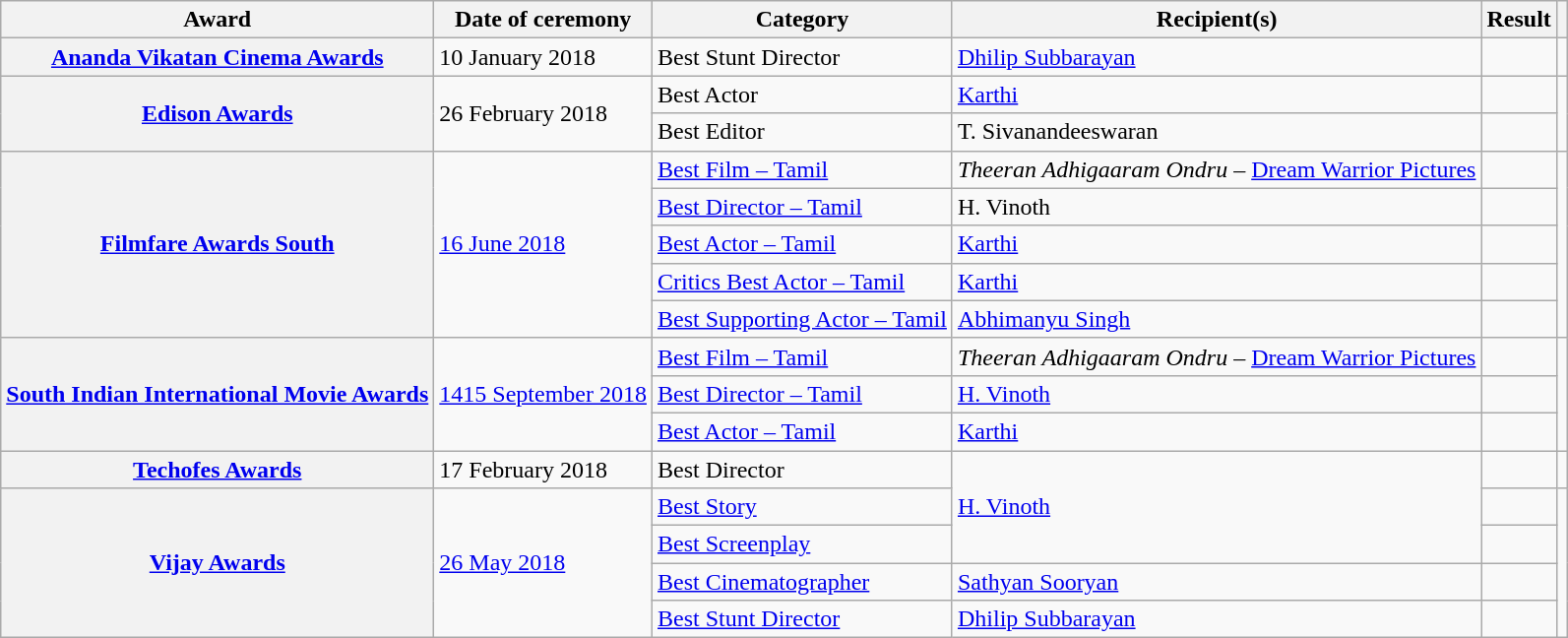<table class="wikitable plainrowheaders sortable">
<tr>
<th scope="col">Award</th>
<th scope="col">Date of ceremony</th>
<th scope="col">Category</th>
<th scope="col">Recipient(s)</th>
<th scope="col">Result</th>
<th scope="col" class="unsortable"></th>
</tr>
<tr>
<th scope="row"><a href='#'>Ananda Vikatan Cinema Awards</a></th>
<td>10 January 2018</td>
<td>Best Stunt Director</td>
<td><a href='#'>Dhilip Subbarayan</a></td>
<td></td>
<td style="text-align:center;"><br></td>
</tr>
<tr>
<th rowspan="2" scope="row"><a href='#'>Edison Awards</a></th>
<td rowspan="2">26 February 2018</td>
<td>Best Actor</td>
<td><a href='#'>Karthi</a></td>
<td></td>
<td rowspan="2" style="text-align:center;"></td>
</tr>
<tr>
<td>Best Editor</td>
<td>T. Sivanandeeswaran</td>
<td></td>
</tr>
<tr>
<th rowspan="5" scope="row"><a href='#'>Filmfare Awards South</a></th>
<td rowspan="5"><a href='#'>16 June 2018</a></td>
<td><a href='#'>Best Film – Tamil</a></td>
<td><em>Theeran Adhigaaram Ondru</em> – <a href='#'>Dream Warrior Pictures</a></td>
<td></td>
<td rowspan="5" style="text-align:center;"><br></td>
</tr>
<tr>
<td><a href='#'>Best Director – Tamil</a></td>
<td>H. Vinoth</td>
<td></td>
</tr>
<tr>
<td><a href='#'>Best Actor – Tamil</a></td>
<td><a href='#'>Karthi</a></td>
<td></td>
</tr>
<tr>
<td><a href='#'>Critics Best Actor – Tamil</a></td>
<td><a href='#'>Karthi</a></td>
<td></td>
</tr>
<tr>
<td><a href='#'>Best Supporting Actor – Tamil</a></td>
<td><a href='#'>Abhimanyu Singh</a></td>
<td></td>
</tr>
<tr>
<th rowspan="3" scope="row"><a href='#'>South Indian International Movie Awards</a></th>
<td rowspan="3"><a href='#'>1415 September 2018</a></td>
<td><a href='#'>Best Film – Tamil</a></td>
<td><em>Theeran Adhigaaram Ondru</em> – <a href='#'>Dream Warrior Pictures</a></td>
<td></td>
<td rowspan="3" style="text-align:center;"><br></td>
</tr>
<tr>
<td><a href='#'>Best Director – Tamil</a></td>
<td><a href='#'>H. Vinoth</a></td>
<td></td>
</tr>
<tr>
<td><a href='#'>Best Actor – Tamil</a></td>
<td><a href='#'>Karthi</a></td>
<td></td>
</tr>
<tr>
<th scope="row"><a href='#'>Techofes Awards</a></th>
<td>17 February 2018</td>
<td>Best Director</td>
<td rowspan="3"><a href='#'>H. Vinoth</a></td>
<td></td>
<td style="text-align:center;"><br></td>
</tr>
<tr>
<th rowspan="4" scope="row"><a href='#'>Vijay Awards</a></th>
<td rowspan="4"><a href='#'>26 May 2018</a></td>
<td><a href='#'>Best Story</a></td>
<td></td>
<td rowspan="4" style="text-align:center;"></td>
</tr>
<tr>
<td><a href='#'>Best Screenplay</a></td>
<td></td>
</tr>
<tr>
<td><a href='#'>Best Cinematographer</a></td>
<td><a href='#'>Sathyan Sooryan</a></td>
<td></td>
</tr>
<tr>
<td><a href='#'>Best Stunt Director</a></td>
<td><a href='#'>Dhilip Subbarayan</a></td>
<td></td>
</tr>
</table>
